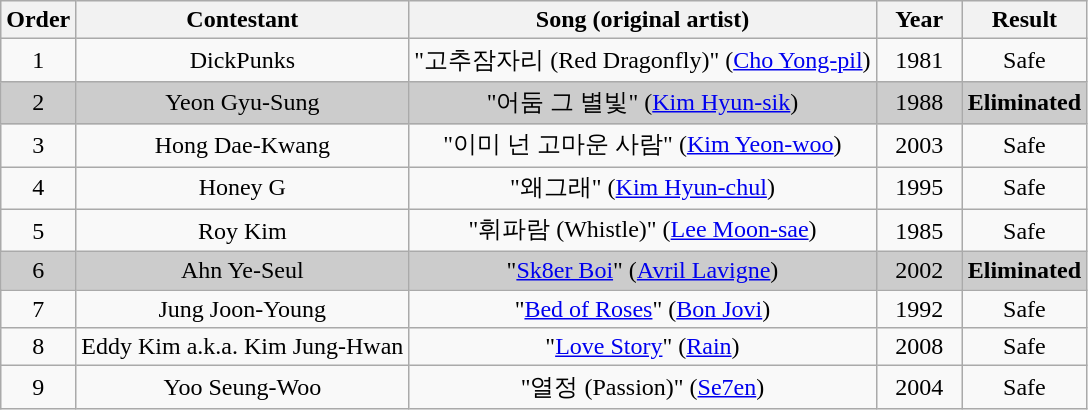<table class="wikitable plainrowheaders" style="text-align:center;">
<tr style="background:#f2f2f2;">
<th scope="col">Order</th>
<th scope="col">Contestant</th>
<th scope="col">Song (original artist)</th>
<th scope="col" style="width:50px;">Year</th>
<th scope="col">Result</th>
</tr>
<tr>
<td>1</td>
<td scope="row">DickPunks</td>
<td>"고추잠자리 (Red Dragonfly)" (<a href='#'>Cho Yong-pil</a>)</td>
<td>1981</td>
<td>Safe</td>
</tr>
<tr style="background:#ccc;">
<td>2</td>
<td scope="row">Yeon Gyu-Sung</td>
<td>"어둠 그 별빛" (<a href='#'>Kim Hyun-sik</a>)</td>
<td>1988</td>
<td><strong>Eliminated</strong></td>
</tr>
<tr>
<td>3</td>
<td scope="row">Hong Dae-Kwang</td>
<td>"이미 넌 고마운 사람" (<a href='#'>Kim Yeon-woo</a>)</td>
<td>2003</td>
<td>Safe</td>
</tr>
<tr>
<td>4</td>
<td scope="row">Honey G</td>
<td>"왜그래" (<a href='#'>Kim Hyun-chul</a>)</td>
<td>1995</td>
<td>Safe</td>
</tr>
<tr>
<td>5</td>
<td scope="row">Roy Kim</td>
<td>"휘파람 (Whistle)" (<a href='#'>Lee Moon-sae</a>)</td>
<td>1985</td>
<td>Safe</td>
</tr>
<tr style="background:#ccc;">
<td>6</td>
<td scope="row">Ahn Ye-Seul</td>
<td>"<a href='#'>Sk8er Boi</a>" (<a href='#'>Avril Lavigne</a>)</td>
<td>2002</td>
<td><strong>Eliminated</strong></td>
</tr>
<tr>
<td>7</td>
<td scope="row">Jung Joon-Young</td>
<td>"<a href='#'>Bed of Roses</a>" (<a href='#'>Bon Jovi</a>)</td>
<td>1992</td>
<td>Safe</td>
</tr>
<tr>
<td>8</td>
<td scope="row">Eddy Kim a.k.a. Kim Jung-Hwan</td>
<td>"<a href='#'>Love Story</a>" (<a href='#'>Rain</a>)</td>
<td>2008</td>
<td>Safe</td>
</tr>
<tr>
<td>9</td>
<td scope="row">Yoo Seung-Woo</td>
<td>"열정 (Passion)" (<a href='#'>Se7en</a>)</td>
<td>2004</td>
<td>Safe</td>
</tr>
</table>
